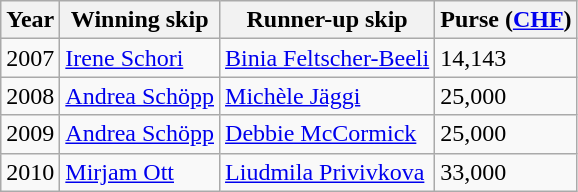<table class="wikitable">
<tr>
<th>Year</th>
<th>Winning skip</th>
<th>Runner-up skip</th>
<th>Purse (<a href='#'>CHF</a>)</th>
</tr>
<tr>
<td>2007</td>
<td> <a href='#'>Irene Schori</a></td>
<td> <a href='#'>Binia Feltscher-Beeli</a></td>
<td>14,143</td>
</tr>
<tr>
<td>2008</td>
<td> <a href='#'>Andrea Schöpp</a></td>
<td> <a href='#'>Michèle Jäggi</a></td>
<td>25,000</td>
</tr>
<tr>
<td>2009</td>
<td> <a href='#'>Andrea Schöpp</a></td>
<td> <a href='#'>Debbie McCormick</a></td>
<td>25,000</td>
</tr>
<tr>
<td>2010</td>
<td> <a href='#'>Mirjam Ott</a></td>
<td> <a href='#'>Liudmila Privivkova</a></td>
<td>33,000</td>
</tr>
</table>
